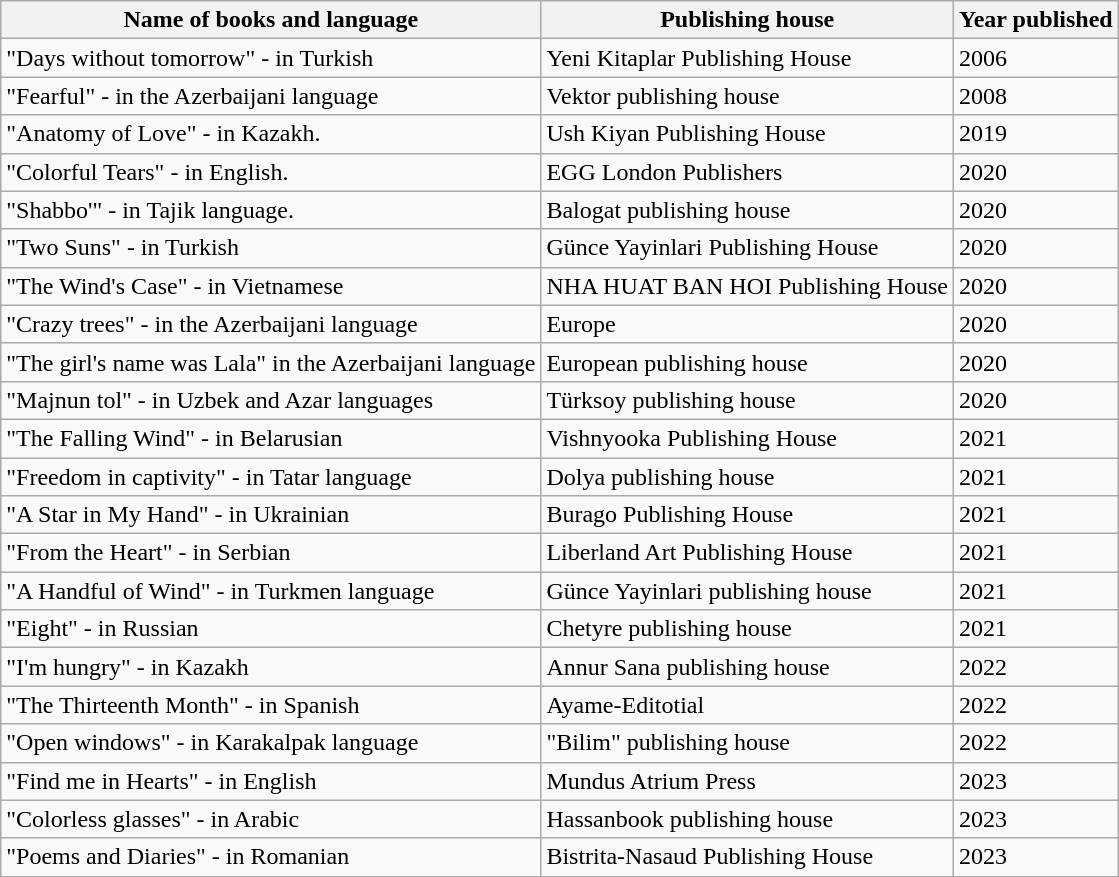<table class="wikitable">
<tr>
<th>Name of books and language</th>
<th>Publishing house</th>
<th>Year published</th>
</tr>
<tr>
<td>"Days without tomorrow" - in Turkish</td>
<td>Yeni Kitaplar Publishing House</td>
<td>2006</td>
</tr>
<tr>
<td>"Fearful" - in the Azerbaijani language</td>
<td>Vektor publishing house</td>
<td>2008</td>
</tr>
<tr>
<td>"Anatomy of Love" - in Kazakh.</td>
<td>Ush Kiyan Publishing House</td>
<td>2019</td>
</tr>
<tr>
<td>"Colorful Tears" - in English.</td>
<td>EGG London Publishers</td>
<td>2020</td>
</tr>
<tr>
<td>"Shabbo'" - in Tajik language.</td>
<td>Balogat publishing house</td>
<td>2020</td>
</tr>
<tr>
<td>"Two Suns" - in Turkish</td>
<td>Günce Yayinlari Publishing House</td>
<td>2020</td>
</tr>
<tr>
<td>"The Wind's Case" - in Vietnamese</td>
<td>NHA HUAT BAN HOI Publishing House</td>
<td>2020</td>
</tr>
<tr>
<td>"Crazy trees" - in the Azerbaijani language</td>
<td>Europe</td>
<td>2020</td>
</tr>
<tr>
<td>"The girl's name was Lala" in the Azerbaijani language</td>
<td>European publishing house</td>
<td>2020</td>
</tr>
<tr>
<td>"Majnun tol" - in Uzbek and Azar languages</td>
<td>Türksoy publishing house</td>
<td>2020</td>
</tr>
<tr>
<td>"The Falling Wind" - in Belarusian</td>
<td>Vishnyooka Publishing House</td>
<td>2021</td>
</tr>
<tr>
<td>"Freedom in captivity" - in Tatar language</td>
<td>Dolya publishing house</td>
<td>2021</td>
</tr>
<tr>
<td>"A Star in My Hand" - in Ukrainian</td>
<td>Burago Publishing House</td>
<td>2021</td>
</tr>
<tr>
<td>"From the Heart" - in Serbian</td>
<td>Liberland Art Publishing House</td>
<td>2021</td>
</tr>
<tr>
<td>"A Handful of Wind" -  in Turkmen language</td>
<td>Günce Yayinlari publishing house</td>
<td>2021</td>
</tr>
<tr>
<td>"Eight" - in Russian</td>
<td>Chetyre publishing house</td>
<td>2021</td>
</tr>
<tr>
<td>"I'm hungry" - in Kazakh</td>
<td>Annur Sana publishing house</td>
<td>2022</td>
</tr>
<tr>
<td>"The Thirteenth Month" - in Spanish</td>
<td>Ayame-Editotial</td>
<td>2022</td>
</tr>
<tr>
<td>"Open windows" - in Karakalpak language</td>
<td>"Bilim" publishing house</td>
<td>2022</td>
</tr>
<tr>
<td>"Find me  in Hearts" - in English</td>
<td>Mundus Atrium Press</td>
<td>2023</td>
</tr>
<tr>
<td>"Colorless glasses" - in Arabic</td>
<td>Hassanbook publishing house</td>
<td>2023</td>
</tr>
<tr>
<td>"Poems and Diaries" - in Romanian</td>
<td>Bistrita-Nasaud Publishing House</td>
<td>2023</td>
</tr>
</table>
